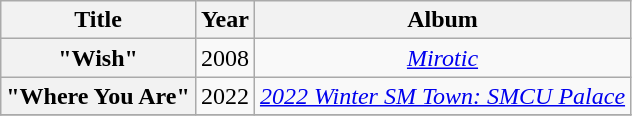<table class="wikitable plainrowheaders" style="text-align:center;">
<tr>
<th scope="col">Title</th>
<th scope="col">Year</th>
<th scope="col">Album</th>
</tr>
<tr>
<th scope="row">"Wish"<br></th>
<td>2008</td>
<td><em><a href='#'>Mirotic</a></em></td>
</tr>
<tr>
<th scope="row">"Where You Are"</th>
<td>2022</td>
<td><em><a href='#'>2022 Winter SM Town: SMCU Palace</a></em></td>
</tr>
<tr>
</tr>
</table>
